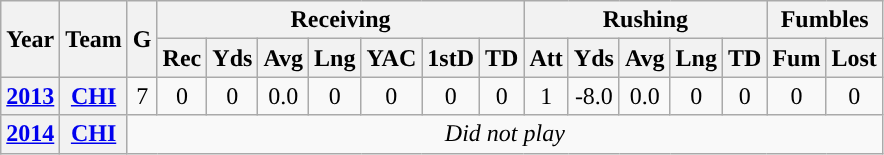<table class="wikitable" style="text-align:center">
<tr>
<th rowspan="2">Year</th>
<th rowspan="2">Team</th>
<th rowspan="2">G</th>
<th colspan="7">Receiving</th>
<th colspan="5">Rushing</th>
<th colspan="2">Fumbles</th>
</tr>
<tr>
<th>Rec</th>
<th>Yds</th>
<th>Avg</th>
<th>Lng</th>
<th>YAC</th>
<th>1stD</th>
<th>TD</th>
<th>Att</th>
<th>Yds</th>
<th>Avg</th>
<th>Lng</th>
<th>TD</th>
<th>Fum</th>
<th>Lost</th>
</tr>
<tr>
<th><a href='#'>2013</a></th>
<th><a href='#'>CHI</a></th>
<td>7</td>
<td>0</td>
<td>0</td>
<td>0.0</td>
<td>0</td>
<td>0</td>
<td>0</td>
<td>0</td>
<td>1</td>
<td>-8.0</td>
<td>0.0</td>
<td>0</td>
<td>0</td>
<td>0</td>
<td>0</td>
</tr>
<tr>
<th><a href='#'>2014</a></th>
<th><a href='#'>CHI</a></th>
<td colspan="15" style="text-align:center;"><em>Did not play</em></td>
</tr>
</table>
